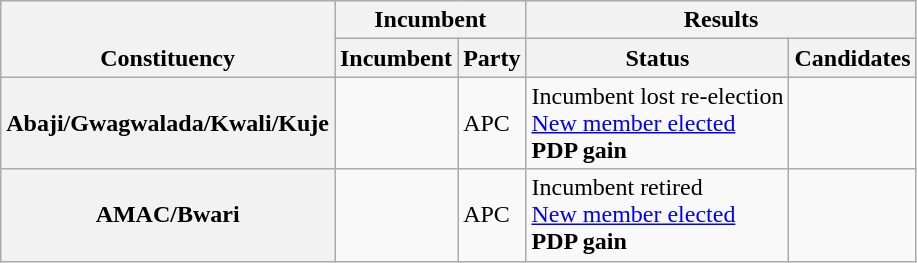<table class="wikitable sortable">
<tr valign=bottom>
<th rowspan=2>Constituency</th>
<th colspan=2>Incumbent</th>
<th colspan=2>Results</th>
</tr>
<tr valign=bottom>
<th>Incumbent</th>
<th>Party</th>
<th>Status</th>
<th>Candidates</th>
</tr>
<tr>
<th>Abaji/Gwagwalada/Kwali/Kuje</th>
<td></td>
<td>APC</td>
<td>Incumbent lost re-election<br><a href='#'>New member elected</a><br><strong>PDP gain</strong></td>
<td nowrap></td>
</tr>
<tr>
<th>AMAC/Bwari</th>
<td></td>
<td>APC</td>
<td>Incumbent retired<br><a href='#'>New member elected</a><br><strong>PDP gain</strong></td>
<td nowrap></td>
</tr>
</table>
